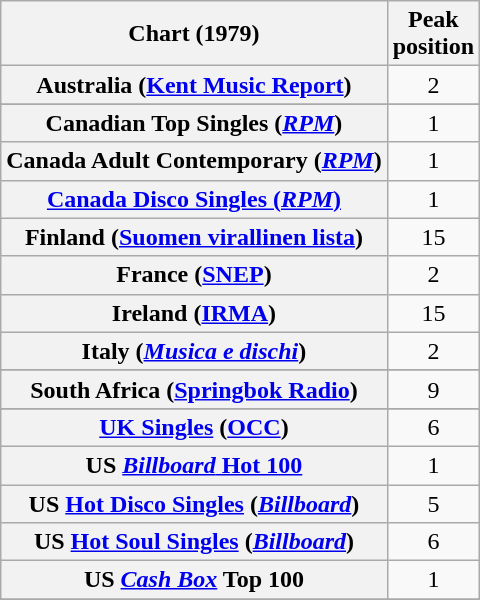<table class="wikitable sortable plainrowheaders">
<tr>
<th>Chart (1979)</th>
<th>Peak<br>position</th>
</tr>
<tr>
<th scope="row">Australia (<a href='#'>Kent Music Report</a>)</th>
<td style="text-align:center;">2</td>
</tr>
<tr>
</tr>
<tr>
</tr>
<tr>
<th scope="row">Canadian Top Singles (<a href='#'><em>RPM</em></a>)</th>
<td style="text-align:center;">1</td>
</tr>
<tr>
<th scope="row">Canada Adult Contemporary (<a href='#'><em>RPM</em></a>)</th>
<td style="text-align:center;">1</td>
</tr>
<tr>
<th scope="row"><a href='#'>Canada Disco Singles (<em>RPM</em>)</a></th>
<td style="text-align:center;">1</td>
</tr>
<tr>
<th scope="row">Finland (<a href='#'>Suomen virallinen lista</a>)</th>
<td style="text-align:center;">15</td>
</tr>
<tr>
<th scope="row">France (<a href='#'>SNEP</a>)</th>
<td style="text-align:center;">2</td>
</tr>
<tr>
<th scope="row">Ireland (<a href='#'>IRMA</a>)</th>
<td style="text-align:center;">15</td>
</tr>
<tr>
<th scope="row">Italy (<em><a href='#'>Musica e dischi</a></em>)</th>
<td style="text-align:center;">2</td>
</tr>
<tr>
</tr>
<tr>
</tr>
<tr>
</tr>
<tr>
<th scope="row">South Africa (<a href='#'>Springbok Radio</a>)</th>
<td style="text-align:center;">9</td>
</tr>
<tr>
</tr>
<tr>
</tr>
<tr>
<th scope="row"><a href='#'>UK Singles</a> (<a href='#'>OCC</a>)</th>
<td style="text-align:center;">6</td>
</tr>
<tr>
<th scope="row">US <a href='#'><em>Billboard</em> Hot 100</a></th>
<td style="text-align:center;">1</td>
</tr>
<tr>
<th scope="row">US <a href='#'>Hot Disco Singles</a> (<em><a href='#'>Billboard</a></em>)</th>
<td style="text-align:center;">5</td>
</tr>
<tr>
<th scope="row">US <a href='#'>Hot Soul Singles</a> (<em><a href='#'>Billboard</a></em>)</th>
<td style="text-align:center;">6</td>
</tr>
<tr>
<th scope="row">US <a href='#'><em>Cash Box</em></a> Top 100</th>
<td style="text-align:center;">1</td>
</tr>
<tr>
</tr>
</table>
